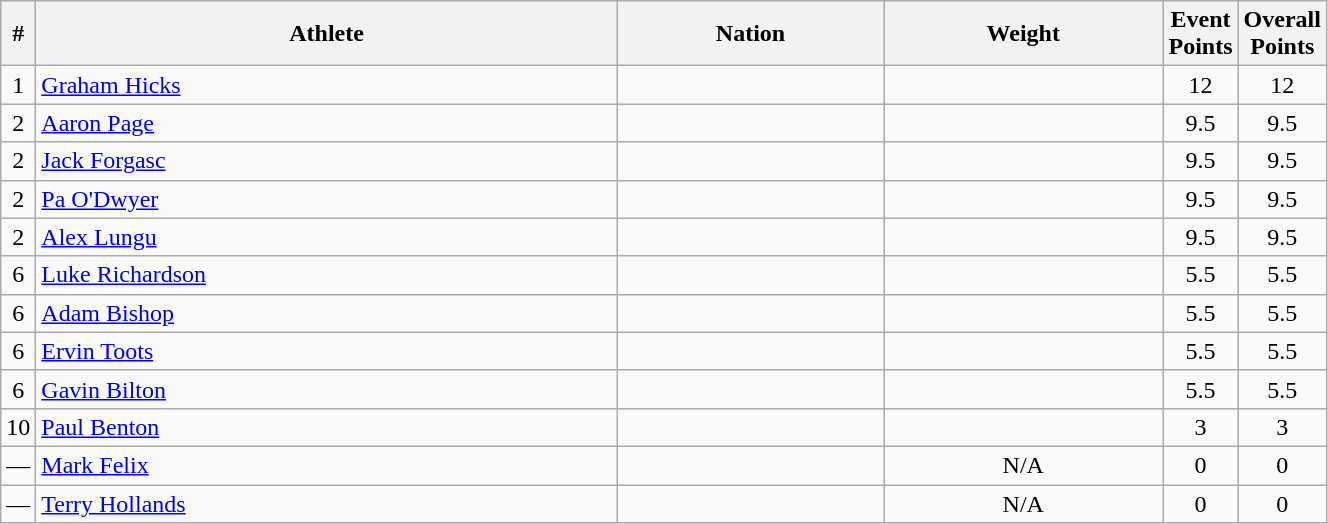<table class="wikitable sortable" style="text-align:center;width: 70%;">
<tr>
<th scope="col" style="width: 10px;">#</th>
<th scope="col">Athlete</th>
<th scope="col">Nation</th>
<th scope="col">Weight</th>
<th scope="col" style="width: 10px;">Event Points</th>
<th scope="col" style="width: 10px;">Overall Points</th>
</tr>
<tr>
<td>1</td>
<td align=left><a href='#'>Graham Hicks</a></td>
<td align=left></td>
<td></td>
<td>12</td>
<td>12</td>
</tr>
<tr>
<td>2</td>
<td align=left><a href='#'>Aaron Page</a></td>
<td align=left></td>
<td></td>
<td>9.5</td>
<td>9.5</td>
</tr>
<tr>
<td>2</td>
<td align=left><a href='#'>Jack Forgasc</a></td>
<td align=left></td>
<td></td>
<td>9.5</td>
<td>9.5</td>
</tr>
<tr>
<td>2</td>
<td align=left><a href='#'>Pa O'Dwyer</a></td>
<td align=left></td>
<td></td>
<td>9.5</td>
<td>9.5</td>
</tr>
<tr>
<td>2</td>
<td align=left><a href='#'>Alex Lungu</a></td>
<td align=left></td>
<td></td>
<td>9.5</td>
<td>9.5</td>
</tr>
<tr>
<td>6</td>
<td align=left><a href='#'>Luke Richardson</a></td>
<td align=left></td>
<td></td>
<td>5.5</td>
<td>5.5</td>
</tr>
<tr>
<td>6</td>
<td align=left><a href='#'>Adam Bishop</a></td>
<td align=left></td>
<td></td>
<td>5.5</td>
<td>5.5</td>
</tr>
<tr>
<td>6</td>
<td align=left><a href='#'>Ervin Toots</a></td>
<td align=left></td>
<td></td>
<td>5.5</td>
<td>5.5</td>
</tr>
<tr>
<td>6</td>
<td align=left><a href='#'>Gavin Bilton</a></td>
<td align=left></td>
<td></td>
<td>5.5</td>
<td>5.5</td>
</tr>
<tr>
<td>10</td>
<td align=left><a href='#'>Paul Benton</a></td>
<td align=left></td>
<td></td>
<td>3</td>
<td>3</td>
</tr>
<tr>
<td>—</td>
<td align=left><a href='#'>Mark Felix</a></td>
<td align=left></td>
<td>N/A</td>
<td>0</td>
<td>0</td>
</tr>
<tr>
<td>—</td>
<td align=left><a href='#'>Terry Hollands</a></td>
<td align=left></td>
<td>N/A</td>
<td>0</td>
<td>0</td>
</tr>
</table>
